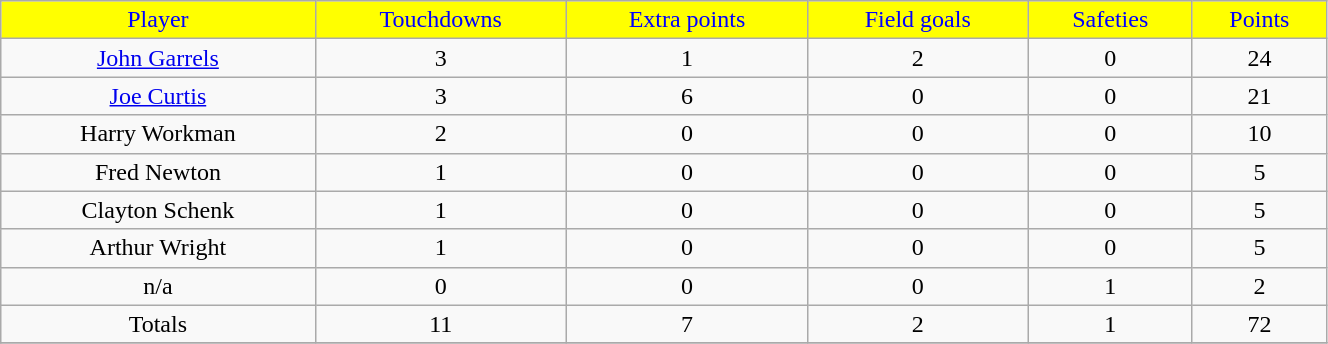<table class="wikitable" width="70%">
<tr align="center"  style="background:yellow;color:blue;">
<td>Player</td>
<td>Touchdowns</td>
<td>Extra points</td>
<td>Field goals</td>
<td>Safeties</td>
<td>Points</td>
</tr>
<tr align="center" bgcolor="">
<td><a href='#'>John Garrels</a></td>
<td>3</td>
<td>1</td>
<td>2</td>
<td>0</td>
<td>24</td>
</tr>
<tr align="center" bgcolor="">
<td><a href='#'>Joe Curtis</a></td>
<td>3</td>
<td>6</td>
<td>0</td>
<td>0</td>
<td>21</td>
</tr>
<tr align="center" bgcolor="">
<td>Harry Workman</td>
<td>2</td>
<td>0</td>
<td>0</td>
<td>0</td>
<td>10</td>
</tr>
<tr align="center" bgcolor="">
<td>Fred Newton</td>
<td>1</td>
<td>0</td>
<td>0</td>
<td>0</td>
<td>5</td>
</tr>
<tr align="center" bgcolor="">
<td>Clayton Schenk</td>
<td>1</td>
<td>0</td>
<td>0</td>
<td>0</td>
<td>5</td>
</tr>
<tr align="center" bgcolor="">
<td>Arthur Wright</td>
<td>1</td>
<td>0</td>
<td>0</td>
<td>0</td>
<td>5</td>
</tr>
<tr align="center" bgcolor="">
<td>n/a</td>
<td>0</td>
<td>0</td>
<td>0</td>
<td>1</td>
<td>2</td>
</tr>
<tr align="center" bgcolor="">
<td>Totals</td>
<td>11</td>
<td>7</td>
<td>2</td>
<td>1</td>
<td>72</td>
</tr>
<tr align="center" bgcolor="">
</tr>
</table>
